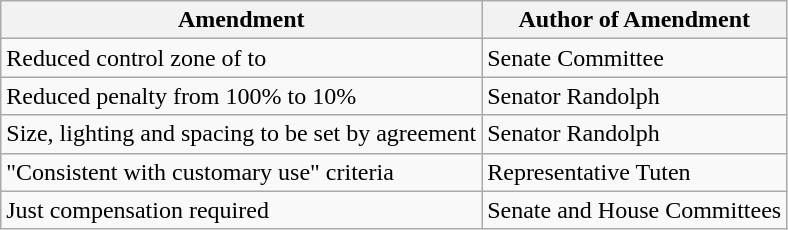<table class="wikitable">
<tr>
<th>Amendment</th>
<th>Author of Amendment</th>
</tr>
<tr>
<td>Reduced control zone of  to </td>
<td>Senate Committee</td>
</tr>
<tr>
<td>Reduced penalty from 100% to 10%</td>
<td>Senator Randolph</td>
</tr>
<tr>
<td>Size, lighting and spacing to be set by agreement</td>
<td>Senator Randolph</td>
</tr>
<tr>
<td>"Consistent with customary use" criteria</td>
<td>Representative Tuten</td>
</tr>
<tr>
<td>Just compensation required</td>
<td>Senate and House Committees</td>
</tr>
</table>
